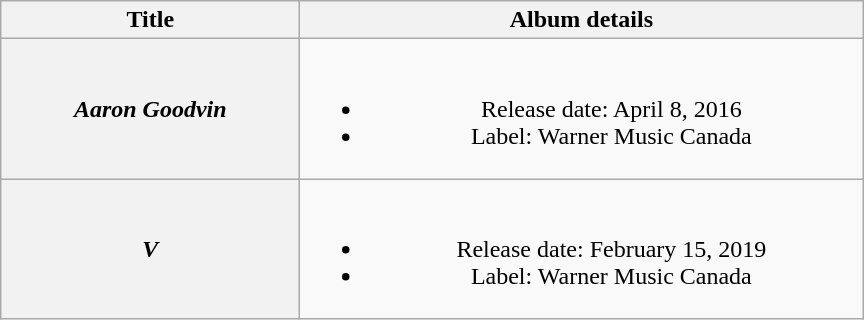<table class="wikitable plainrowheaders" style="text-align:center;">
<tr>
<th style="width:12em;">Title</th>
<th style="width:23em;">Album details</th>
</tr>
<tr>
<th scope="row"><em>Aaron Goodvin</em></th>
<td><br><ul><li>Release date: April 8, 2016</li><li>Label: Warner Music Canada</li></ul></td>
</tr>
<tr>
<th scope="row"><em>V</em></th>
<td><br><ul><li>Release date: February 15, 2019</li><li>Label: Warner Music Canada</li></ul></td>
</tr>
</table>
